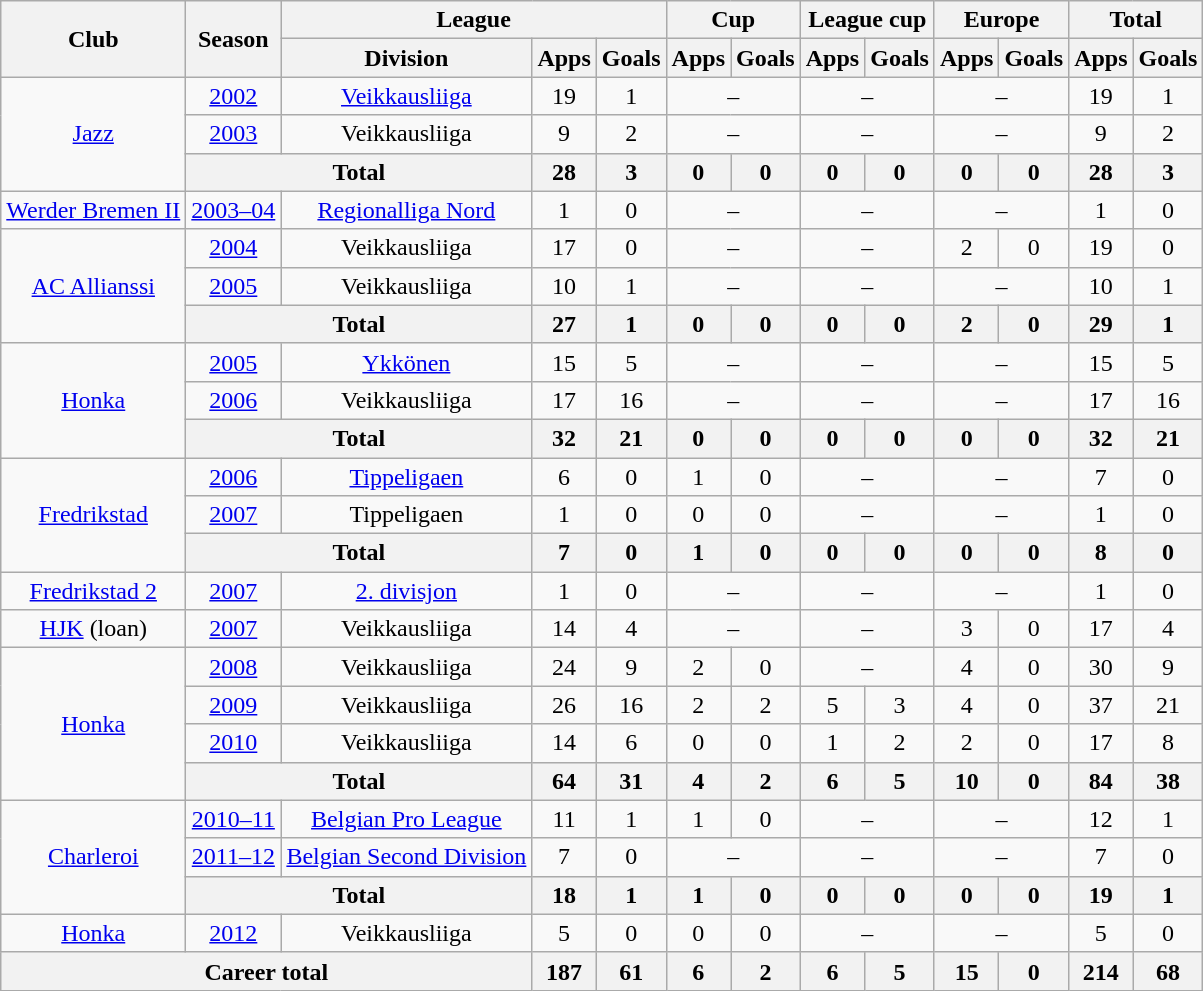<table class="wikitable" style="text-align:center">
<tr>
<th rowspan="2">Club</th>
<th rowspan="2">Season</th>
<th colspan="3">League</th>
<th colspan="2">Cup</th>
<th colspan="2">League cup</th>
<th colspan="2">Europe</th>
<th colspan="2">Total</th>
</tr>
<tr>
<th>Division</th>
<th>Apps</th>
<th>Goals</th>
<th>Apps</th>
<th>Goals</th>
<th>Apps</th>
<th>Goals</th>
<th>Apps</th>
<th>Goals</th>
<th>Apps</th>
<th>Goals</th>
</tr>
<tr>
<td rowspan="3"><a href='#'>Jazz</a></td>
<td><a href='#'>2002</a></td>
<td><a href='#'>Veikkausliiga</a></td>
<td>19</td>
<td>1</td>
<td colspan=2>–</td>
<td colspan=2>–</td>
<td colspan=2>–</td>
<td>19</td>
<td>1</td>
</tr>
<tr>
<td><a href='#'>2003</a></td>
<td>Veikkausliiga</td>
<td>9</td>
<td>2</td>
<td colspan=2>–</td>
<td colspan=2>–</td>
<td colspan=2>–</td>
<td>9</td>
<td>2</td>
</tr>
<tr>
<th colspan=2>Total</th>
<th>28</th>
<th>3</th>
<th>0</th>
<th>0</th>
<th>0</th>
<th>0</th>
<th>0</th>
<th>0</th>
<th>28</th>
<th>3</th>
</tr>
<tr>
<td><a href='#'>Werder Bremen II</a></td>
<td><a href='#'>2003–04</a></td>
<td><a href='#'>Regionalliga Nord</a></td>
<td>1</td>
<td>0</td>
<td colspan=2>–</td>
<td colspan=2>–</td>
<td colspan=2>–</td>
<td>1</td>
<td>0</td>
</tr>
<tr>
<td rowspan=3><a href='#'>AC Allianssi</a></td>
<td><a href='#'>2004</a></td>
<td>Veikkausliiga</td>
<td>17</td>
<td>0</td>
<td colspan=2>–</td>
<td colspan=2>–</td>
<td>2</td>
<td>0</td>
<td>19</td>
<td>0</td>
</tr>
<tr>
<td><a href='#'>2005</a></td>
<td>Veikkausliiga</td>
<td>10</td>
<td>1</td>
<td colspan=2>–</td>
<td colspan=2>–</td>
<td colspan=2>–</td>
<td>10</td>
<td>1</td>
</tr>
<tr>
<th colspan=2>Total</th>
<th>27</th>
<th>1</th>
<th>0</th>
<th>0</th>
<th>0</th>
<th>0</th>
<th>2</th>
<th>0</th>
<th>29</th>
<th>1</th>
</tr>
<tr>
<td rowspan=3><a href='#'>Honka</a></td>
<td><a href='#'>2005</a></td>
<td><a href='#'>Ykkönen</a></td>
<td>15</td>
<td>5</td>
<td colspan=2>–</td>
<td colspan=2>–</td>
<td colspan=2>–</td>
<td>15</td>
<td>5</td>
</tr>
<tr>
<td><a href='#'>2006</a></td>
<td>Veikkausliiga</td>
<td>17</td>
<td>16</td>
<td colspan=2>–</td>
<td colspan=2>–</td>
<td colspan=2>–</td>
<td>17</td>
<td>16</td>
</tr>
<tr>
<th colspan=2>Total</th>
<th>32</th>
<th>21</th>
<th>0</th>
<th>0</th>
<th>0</th>
<th>0</th>
<th>0</th>
<th>0</th>
<th>32</th>
<th>21</th>
</tr>
<tr>
<td rowspan=3><a href='#'>Fredrikstad</a></td>
<td><a href='#'>2006</a></td>
<td><a href='#'>Tippeligaen</a></td>
<td>6</td>
<td>0</td>
<td>1</td>
<td>0</td>
<td colspan=2>–</td>
<td colspan=2>–</td>
<td>7</td>
<td>0</td>
</tr>
<tr>
<td><a href='#'>2007</a></td>
<td>Tippeligaen</td>
<td>1</td>
<td>0</td>
<td>0</td>
<td>0</td>
<td colspan=2>–</td>
<td colspan=2>–</td>
<td>1</td>
<td>0</td>
</tr>
<tr>
<th colspan=2>Total</th>
<th>7</th>
<th>0</th>
<th>1</th>
<th>0</th>
<th>0</th>
<th>0</th>
<th>0</th>
<th>0</th>
<th>8</th>
<th>0</th>
</tr>
<tr>
<td><a href='#'>Fredrikstad 2</a></td>
<td><a href='#'>2007</a></td>
<td><a href='#'>2. divisjon</a></td>
<td>1</td>
<td>0</td>
<td colspan=2>–</td>
<td colspan=2>–</td>
<td colspan=2>–</td>
<td>1</td>
<td>0</td>
</tr>
<tr>
<td><a href='#'>HJK</a> (loan)</td>
<td><a href='#'>2007</a></td>
<td>Veikkausliiga</td>
<td>14</td>
<td>4</td>
<td colspan=2>–</td>
<td colspan=2>–</td>
<td>3</td>
<td>0</td>
<td>17</td>
<td>4</td>
</tr>
<tr>
<td rowspan=4><a href='#'>Honka</a></td>
<td><a href='#'>2008</a></td>
<td>Veikkausliiga</td>
<td>24</td>
<td>9</td>
<td>2</td>
<td>0</td>
<td colspan=2>–</td>
<td>4</td>
<td>0</td>
<td>30</td>
<td>9</td>
</tr>
<tr>
<td><a href='#'>2009</a></td>
<td>Veikkausliiga</td>
<td>26</td>
<td>16</td>
<td>2</td>
<td>2</td>
<td>5</td>
<td>3</td>
<td>4</td>
<td>0</td>
<td>37</td>
<td>21</td>
</tr>
<tr>
<td><a href='#'>2010</a></td>
<td>Veikkausliiga</td>
<td>14</td>
<td>6</td>
<td>0</td>
<td>0</td>
<td>1</td>
<td>2</td>
<td>2</td>
<td>0</td>
<td>17</td>
<td>8</td>
</tr>
<tr>
<th colspan=2>Total</th>
<th>64</th>
<th>31</th>
<th>4</th>
<th>2</th>
<th>6</th>
<th>5</th>
<th>10</th>
<th>0</th>
<th>84</th>
<th>38</th>
</tr>
<tr>
<td rowspan=3><a href='#'>Charleroi</a></td>
<td><a href='#'>2010–11</a></td>
<td><a href='#'>Belgian Pro League</a></td>
<td>11</td>
<td>1</td>
<td>1</td>
<td>0</td>
<td colspan=2>–</td>
<td colspan=2>–</td>
<td>12</td>
<td>1</td>
</tr>
<tr>
<td><a href='#'>2011–12</a></td>
<td><a href='#'>Belgian Second Division</a></td>
<td>7</td>
<td>0</td>
<td colspan=2>–</td>
<td colspan=2>–</td>
<td colspan=2>–</td>
<td>7</td>
<td>0</td>
</tr>
<tr>
<th colspan=2>Total</th>
<th>18</th>
<th>1</th>
<th>1</th>
<th>0</th>
<th>0</th>
<th>0</th>
<th>0</th>
<th>0</th>
<th>19</th>
<th>1</th>
</tr>
<tr>
<td><a href='#'>Honka</a></td>
<td><a href='#'>2012</a></td>
<td>Veikkausliiga</td>
<td>5</td>
<td>0</td>
<td>0</td>
<td>0</td>
<td colspan=2>–</td>
<td colspan=2>–</td>
<td>5</td>
<td>0</td>
</tr>
<tr>
<th colspan="3">Career total</th>
<th>187</th>
<th>61</th>
<th>6</th>
<th>2</th>
<th>6</th>
<th>5</th>
<th>15</th>
<th>0</th>
<th>214</th>
<th>68</th>
</tr>
</table>
